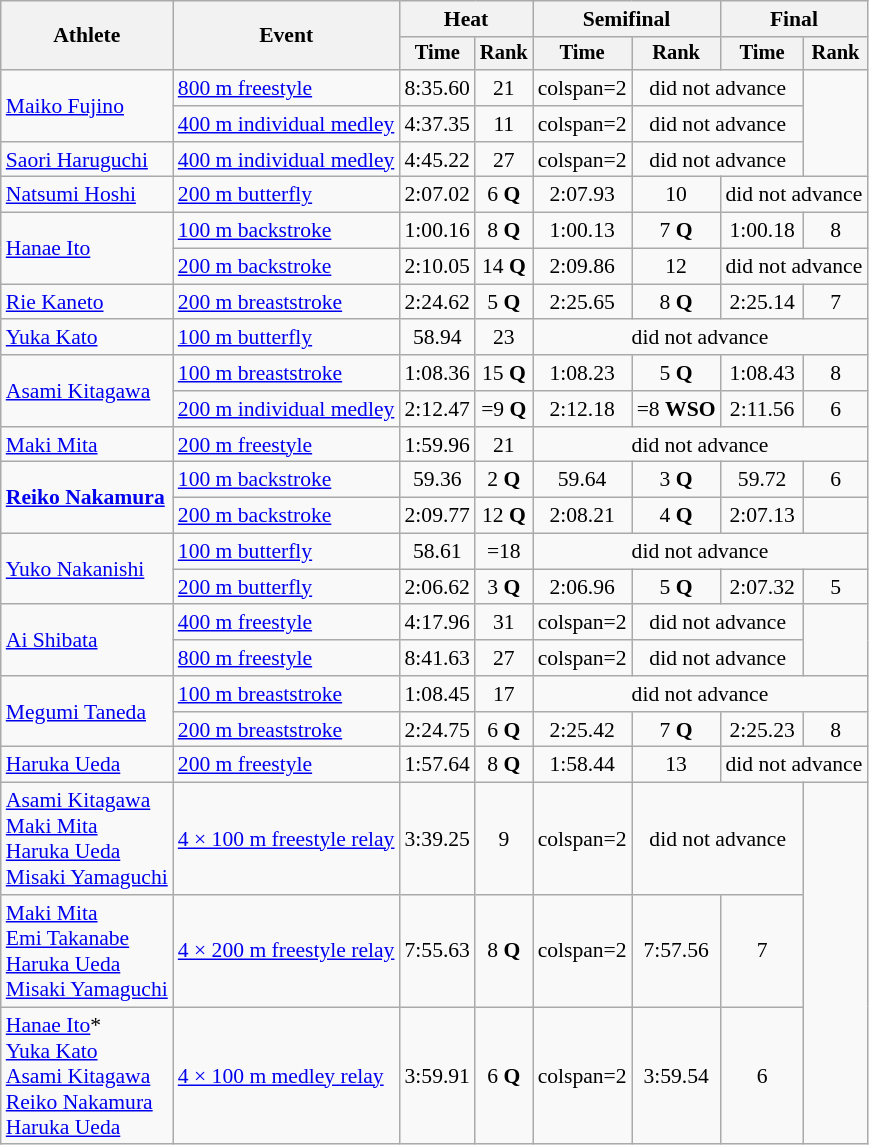<table class=wikitable style="font-size:90%">
<tr>
<th rowspan="2">Athlete</th>
<th rowspan="2">Event</th>
<th colspan="2">Heat</th>
<th colspan="2">Semifinal</th>
<th colspan="2">Final</th>
</tr>
<tr style="font-size:95%">
<th>Time</th>
<th>Rank</th>
<th>Time</th>
<th>Rank</th>
<th>Time</th>
<th>Rank</th>
</tr>
<tr align=center>
<td align=left rowspan=2><a href='#'>Maiko Fujino</a></td>
<td align=left><a href='#'>800 m freestyle</a></td>
<td>8:35.60</td>
<td>21</td>
<td>colspan=2 </td>
<td colspan=2>did not advance</td>
</tr>
<tr align=center>
<td align=left><a href='#'>400 m individual medley</a></td>
<td>4:37.35</td>
<td>11</td>
<td>colspan=2 </td>
<td colspan=2>did not advance</td>
</tr>
<tr align=center>
<td align=left><a href='#'>Saori Haruguchi</a></td>
<td align=left><a href='#'>400 m individual medley</a></td>
<td>4:45.22</td>
<td>27</td>
<td>colspan=2 </td>
<td colspan=2>did not advance</td>
</tr>
<tr align=center>
<td align=left><a href='#'>Natsumi Hoshi</a></td>
<td align=left><a href='#'>200 m butterfly</a></td>
<td>2:07.02</td>
<td>6 <strong>Q</strong></td>
<td>2:07.93</td>
<td>10</td>
<td colspan=2>did not advance</td>
</tr>
<tr align=center>
<td align=left rowspan=2><a href='#'>Hanae Ito</a></td>
<td align=left><a href='#'>100 m backstroke</a></td>
<td>1:00.16</td>
<td>8 <strong>Q</strong></td>
<td>1:00.13</td>
<td>7 <strong>Q</strong></td>
<td>1:00.18</td>
<td>8</td>
</tr>
<tr align=center>
<td align=left><a href='#'>200 m backstroke</a></td>
<td>2:10.05</td>
<td>14 <strong>Q</strong></td>
<td>2:09.86</td>
<td>12</td>
<td colspan=2>did not advance</td>
</tr>
<tr align=center>
<td align=left><a href='#'>Rie Kaneto</a></td>
<td align=left><a href='#'>200 m breaststroke</a></td>
<td>2:24.62</td>
<td>5 <strong>Q</strong></td>
<td>2:25.65</td>
<td>8 <strong>Q</strong></td>
<td>2:25.14</td>
<td>7</td>
</tr>
<tr align=center>
<td align=left><a href='#'>Yuka Kato</a></td>
<td align=left><a href='#'>100 m butterfly</a></td>
<td>58.94</td>
<td>23</td>
<td colspan=4>did not advance</td>
</tr>
<tr align=center>
<td align=left rowspan=2><a href='#'>Asami Kitagawa</a></td>
<td align=left><a href='#'>100 m breaststroke</a></td>
<td>1:08.36</td>
<td>15 <strong>Q</strong></td>
<td>1:08.23</td>
<td>5 <strong>Q</strong></td>
<td>1:08.43</td>
<td>8</td>
</tr>
<tr align=center>
<td align=left><a href='#'>200 m individual medley</a></td>
<td>2:12.47</td>
<td>=9 <strong>Q</strong></td>
<td>2:12.18</td>
<td>=8 <strong>WSO</strong></td>
<td>2:11.56</td>
<td>6</td>
</tr>
<tr align=center>
<td align=left><a href='#'>Maki Mita</a></td>
<td align=left><a href='#'>200 m freestyle</a></td>
<td>1:59.96</td>
<td>21</td>
<td colspan=4>did not advance</td>
</tr>
<tr align=center>
<td align=left rowspan=2><strong><a href='#'>Reiko Nakamura</a></strong></td>
<td align=left><a href='#'>100 m backstroke</a></td>
<td>59.36</td>
<td>2 <strong>Q</strong></td>
<td>59.64</td>
<td>3 <strong>Q</strong></td>
<td>59.72</td>
<td>6</td>
</tr>
<tr align=center>
<td align=left><a href='#'>200 m backstroke</a></td>
<td>2:09.77</td>
<td>12 <strong>Q</strong></td>
<td>2:08.21</td>
<td>4 <strong>Q</strong></td>
<td>2:07.13</td>
<td></td>
</tr>
<tr align=center>
<td align=left rowspan=2><a href='#'>Yuko Nakanishi</a></td>
<td align=left><a href='#'>100 m butterfly</a></td>
<td>58.61</td>
<td>=18</td>
<td colspan=4>did not advance</td>
</tr>
<tr align=center>
<td align=left><a href='#'>200 m butterfly</a></td>
<td>2:06.62</td>
<td>3 <strong>Q</strong></td>
<td>2:06.96</td>
<td>5 <strong>Q</strong></td>
<td>2:07.32</td>
<td>5</td>
</tr>
<tr align=center>
<td align=left rowspan=2><a href='#'>Ai Shibata</a></td>
<td align=left><a href='#'>400 m freestyle</a></td>
<td>4:17.96</td>
<td>31</td>
<td>colspan=2 </td>
<td colspan=2>did not advance</td>
</tr>
<tr align=center>
<td align=left><a href='#'>800 m freestyle</a></td>
<td>8:41.63</td>
<td>27</td>
<td>colspan=2 </td>
<td colspan=2>did not advance</td>
</tr>
<tr align=center>
<td align=left rowspan=2><a href='#'>Megumi Taneda</a></td>
<td align=left><a href='#'>100 m breaststroke</a></td>
<td>1:08.45</td>
<td>17</td>
<td colspan=4>did not advance</td>
</tr>
<tr align=center>
<td align=left><a href='#'>200 m breaststroke</a></td>
<td>2:24.75</td>
<td>6 <strong>Q</strong></td>
<td>2:25.42</td>
<td>7 <strong>Q</strong></td>
<td>2:25.23</td>
<td>8</td>
</tr>
<tr align=center>
<td align=left><a href='#'>Haruka Ueda</a></td>
<td align=left><a href='#'>200 m freestyle</a></td>
<td>1:57.64</td>
<td>8 <strong>Q</strong></td>
<td>1:58.44</td>
<td>13</td>
<td colspan=2>did not advance</td>
</tr>
<tr align=center>
<td align=left><a href='#'>Asami Kitagawa</a><br><a href='#'>Maki Mita</a><br><a href='#'>Haruka Ueda</a><br><a href='#'>Misaki Yamaguchi</a></td>
<td align=left><a href='#'>4 × 100 m freestyle relay</a></td>
<td>3:39.25</td>
<td>9</td>
<td>colspan=2 </td>
<td colspan=2>did not advance</td>
</tr>
<tr align=center>
<td align=left><a href='#'>Maki Mita</a><br><a href='#'>Emi Takanabe</a><br><a href='#'>Haruka Ueda</a><br><a href='#'>Misaki Yamaguchi</a></td>
<td align=left><a href='#'>4 × 200 m freestyle relay</a></td>
<td>7:55.63</td>
<td>8 <strong>Q</strong></td>
<td>colspan=2 </td>
<td>7:57.56</td>
<td>7</td>
</tr>
<tr align=center>
<td align=left><a href='#'>Hanae Ito</a>*<br><a href='#'>Yuka Kato</a><br><a href='#'>Asami Kitagawa</a><br><a href='#'>Reiko Nakamura</a><br><a href='#'>Haruka Ueda</a></td>
<td align=left><a href='#'>4 × 100 m medley relay</a></td>
<td>3:59.91</td>
<td>6 <strong>Q</strong></td>
<td>colspan=2 </td>
<td>3:59.54</td>
<td>6</td>
</tr>
</table>
